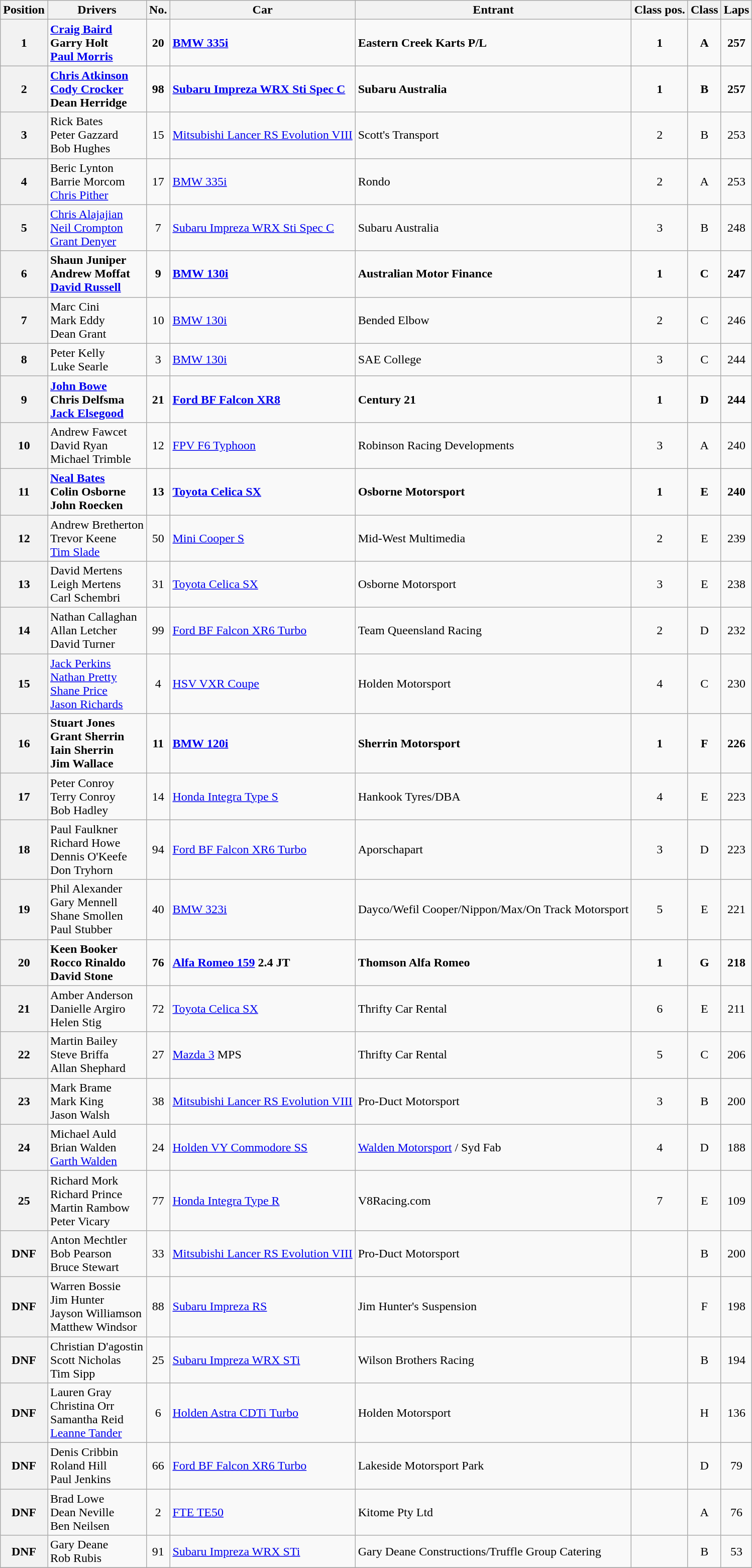<table class="wikitable" border="1">
<tr>
<th>Position</th>
<th>Drivers</th>
<th>No.</th>
<th>Car</th>
<th>Entrant</th>
<th>Class pos.</th>
<th>Class</th>
<th>Laps</th>
</tr>
<tr style="font-weight:bold">
<th>1</th>
<td> <a href='#'>Craig Baird</a><br> Garry Holt<br> <a href='#'>Paul Morris</a></td>
<td align="center">20</td>
<td><a href='#'>BMW 335i</a></td>
<td>Eastern Creek Karts P/L</td>
<td align="center">1</td>
<td align="center">A</td>
<td align="center">257</td>
</tr>
<tr style="font-weight:bold">
<th>2</th>
<td> <a href='#'>Chris Atkinson</a><br> <a href='#'>Cody Crocker</a><br> Dean Herridge</td>
<td align="center">98</td>
<td><a href='#'>Subaru Impreza WRX Sti Spec C</a></td>
<td>Subaru Australia</td>
<td align="center">1</td>
<td align="center">B</td>
<td align="center">257</td>
</tr>
<tr>
<th>3</th>
<td> Rick Bates<br> Peter Gazzard<br> Bob Hughes</td>
<td align="center">15</td>
<td><a href='#'>Mitsubishi Lancer RS Evolution VIII</a></td>
<td>Scott's Transport</td>
<td align="center">2</td>
<td align="center">B</td>
<td align="center">253</td>
</tr>
<tr>
<th>4</th>
<td> Beric Lynton<br> Barrie Morcom<br> <a href='#'>Chris Pither</a></td>
<td align="center">17</td>
<td><a href='#'>BMW 335i</a></td>
<td>Rondo</td>
<td align="center">2</td>
<td align="center">A</td>
<td align="center">253</td>
</tr>
<tr>
<th>5</th>
<td> <a href='#'>Chris Alajajian</a><br> <a href='#'>Neil Crompton</a><br> <a href='#'>Grant Denyer</a></td>
<td align="center">7</td>
<td><a href='#'>Subaru Impreza WRX Sti Spec C</a></td>
<td>Subaru Australia</td>
<td align="center">3</td>
<td align="center">B</td>
<td align="center">248</td>
</tr>
<tr style="font-weight:bold">
<th>6</th>
<td> Shaun Juniper<br> Andrew Moffat<br> <a href='#'>David Russell</a></td>
<td align="center">9</td>
<td><a href='#'>BMW 130i</a></td>
<td>Australian Motor Finance</td>
<td align="center">1</td>
<td align="center">C</td>
<td align="center">247</td>
</tr>
<tr>
<th>7</th>
<td> Marc Cini<br> Mark Eddy<br> Dean Grant</td>
<td align="center">10</td>
<td><a href='#'>BMW 130i</a></td>
<td>Bended Elbow</td>
<td align="center">2</td>
<td align="center">C</td>
<td align="center">246</td>
</tr>
<tr>
<th>8</th>
<td> Peter Kelly<br> Luke Searle</td>
<td align="center">3</td>
<td><a href='#'>BMW 130i</a></td>
<td>SAE College</td>
<td align="center">3</td>
<td align="center">C</td>
<td align="center">244</td>
</tr>
<tr style="font-weight:bold">
<th>9</th>
<td> <a href='#'>John Bowe</a><br> Chris Delfsma<br> <a href='#'>Jack Elsegood</a></td>
<td align="center">21</td>
<td><a href='#'>Ford BF Falcon XR8</a></td>
<td>Century 21</td>
<td align="center">1</td>
<td align="center">D</td>
<td align="center">244</td>
</tr>
<tr>
<th>10</th>
<td> Andrew Fawcet<br> David Ryan<br> Michael Trimble</td>
<td align="center">12</td>
<td><a href='#'>FPV F6 Typhoon</a></td>
<td>Robinson Racing Developments</td>
<td align="center">3</td>
<td align="center">A</td>
<td align="center">240</td>
</tr>
<tr style="font-weight:bold">
<th>11</th>
<td> <a href='#'>Neal Bates</a><br> Colin Osborne<br> John Roecken</td>
<td align="center">13</td>
<td><a href='#'>Toyota Celica SX</a></td>
<td>Osborne Motorsport</td>
<td align="center">1</td>
<td align="center">E</td>
<td align="center">240</td>
</tr>
<tr>
<th>12</th>
<td> Andrew Bretherton<br> Trevor Keene<br> <a href='#'>Tim Slade</a></td>
<td align="center">50</td>
<td><a href='#'>Mini Cooper S</a></td>
<td>Mid-West Multimedia</td>
<td align="center">2</td>
<td align="center">E</td>
<td align="center">239</td>
</tr>
<tr>
<th>13</th>
<td> David Mertens<br> Leigh Mertens<br> Carl Schembri</td>
<td align="center">31</td>
<td><a href='#'>Toyota Celica SX</a></td>
<td>Osborne Motorsport</td>
<td align="center">3</td>
<td align="center">E</td>
<td align="center">238</td>
</tr>
<tr>
<th>14</th>
<td> Nathan Callaghan<br> Allan Letcher<br> David Turner</td>
<td align="center">99</td>
<td><a href='#'>Ford BF Falcon XR6 Turbo</a></td>
<td>Team Queensland Racing</td>
<td align="center">2</td>
<td align="center">D</td>
<td align="center">232</td>
</tr>
<tr>
<th>15</th>
<td> <a href='#'>Jack Perkins</a><br> <a href='#'>Nathan Pretty</a><br> <a href='#'>Shane Price</a><br>  <a href='#'>Jason Richards</a></td>
<td align="center">4</td>
<td><a href='#'>HSV VXR Coupe</a></td>
<td>Holden Motorsport</td>
<td align="center">4</td>
<td align="center">C</td>
<td align="center">230</td>
</tr>
<tr style="font-weight:bold">
<th>16</th>
<td> Stuart Jones<br> Grant Sherrin<br> Iain Sherrin<br> Jim Wallace</td>
<td align="center">11</td>
<td><a href='#'>BMW 120i</a></td>
<td>Sherrin Motorsport</td>
<td align="center">1</td>
<td align="center">F</td>
<td align="center">226</td>
</tr>
<tr>
<th>17</th>
<td> Peter Conroy<br> Terry Conroy<br> Bob Hadley</td>
<td align="center">14</td>
<td><a href='#'>Honda Integra Type S</a></td>
<td>Hankook Tyres/DBA</td>
<td align="center">4</td>
<td align="center">E</td>
<td align="center">223</td>
</tr>
<tr>
<th>18</th>
<td> Paul Faulkner<br> Richard Howe<br> Dennis O'Keefe<br> Don Tryhorn</td>
<td align="center">94</td>
<td><a href='#'>Ford BF Falcon XR6 Turbo</a></td>
<td>Aporschapart</td>
<td align="center">3</td>
<td align="center">D</td>
<td align="center">223</td>
</tr>
<tr>
<th>19</th>
<td> Phil Alexander<br> Gary Mennell<br> Shane Smollen<br> Paul Stubber</td>
<td align="center">40</td>
<td><a href='#'>BMW 323i</a></td>
<td>Dayco/Wefil Cooper/Nippon/Max/On Track Motorsport</td>
<td align="center">5</td>
<td align="center">E</td>
<td align="center">221</td>
</tr>
<tr style="font-weight:bold">
<th>20</th>
<td> Keen Booker<br> Rocco Rinaldo<br> David Stone</td>
<td align="center">76</td>
<td><a href='#'>Alfa Romeo 159</a> 2.4 JT</td>
<td>Thomson Alfa Romeo</td>
<td align="center">1</td>
<td align="center">G</td>
<td align="center">218</td>
</tr>
<tr>
<th>21</th>
<td> Amber Anderson<br> Danielle Argiro<br> Helen Stig</td>
<td align="center">72</td>
<td><a href='#'>Toyota Celica SX</a></td>
<td>Thrifty Car Rental</td>
<td align="center">6</td>
<td align="center">E</td>
<td align="center">211</td>
</tr>
<tr>
<th>22</th>
<td> Martin Bailey<br>Steve Briffa<br> Allan Shephard</td>
<td align="center">27</td>
<td><a href='#'>Mazda 3</a> MPS</td>
<td>Thrifty Car Rental</td>
<td align="center">5</td>
<td align="center">C</td>
<td align="center">206</td>
</tr>
<tr>
<th>23</th>
<td> Mark Brame<br> Mark King<br> Jason Walsh</td>
<td align="center">38</td>
<td><a href='#'>Mitsubishi Lancer RS Evolution VIII</a></td>
<td>Pro-Duct Motorsport</td>
<td align="center">3</td>
<td align="center">B</td>
<td align="center">200</td>
</tr>
<tr>
<th>24</th>
<td> Michael Auld<br> Brian Walden<br> <a href='#'>Garth Walden</a></td>
<td align="center">24</td>
<td><a href='#'>Holden VY Commodore SS</a></td>
<td><a href='#'>Walden Motorsport</a> / Syd Fab</td>
<td align="center">4</td>
<td align="center">D</td>
<td align="center">188</td>
</tr>
<tr>
<th>25</th>
<td> Richard Mork<br> Richard Prince<br> Martin Rambow<br> Peter Vicary</td>
<td align="center">77</td>
<td><a href='#'>Honda Integra Type R</a></td>
<td>V8Racing.com</td>
<td align="center">7</td>
<td align="center">E</td>
<td align="center">109</td>
</tr>
<tr>
<th>DNF</th>
<td> Anton Mechtler<br> Bob Pearson<br> Bruce Stewart</td>
<td align="center">33</td>
<td><a href='#'>Mitsubishi Lancer RS Evolution VIII</a></td>
<td>Pro-Duct Motorsport</td>
<td></td>
<td align="center">B</td>
<td align="center">200</td>
</tr>
<tr>
<th>DNF</th>
<td> Warren Bossie<br> Jim Hunter<br> Jayson Williamson<br> Matthew Windsor</td>
<td align="center">88</td>
<td><a href='#'>Subaru Impreza RS</a></td>
<td>Jim Hunter's Suspension</td>
<td></td>
<td align="center">F</td>
<td align="center">198</td>
</tr>
<tr>
<th>DNF</th>
<td> Christian D'agostin<br> Scott Nicholas<br> Tim Sipp</td>
<td align="center">25</td>
<td><a href='#'>Subaru Impreza WRX STi</a></td>
<td>Wilson Brothers Racing</td>
<td></td>
<td align="center">B</td>
<td align="center">194</td>
</tr>
<tr>
<th>DNF</th>
<td> Lauren Gray<br> Christina Orr<br> Samantha Reid<br> <a href='#'>Leanne Tander</a></td>
<td align="center">6</td>
<td><a href='#'>Holden Astra CDTi Turbo</a></td>
<td>Holden Motorsport</td>
<td></td>
<td align="center">H</td>
<td align="center">136</td>
</tr>
<tr>
<th>DNF</th>
<td> Denis Cribbin<br> Roland Hill<br> Paul Jenkins</td>
<td align="center">66</td>
<td><a href='#'>Ford BF Falcon XR6 Turbo</a></td>
<td>Lakeside Motorsport Park</td>
<td></td>
<td align="center">D</td>
<td align="center">79</td>
</tr>
<tr>
<th>DNF</th>
<td> Brad Lowe<br> Dean Neville<br> Ben Neilsen</td>
<td align="center">2</td>
<td><a href='#'>FTE TE50</a></td>
<td>Kitome Pty Ltd</td>
<td></td>
<td align="center">A</td>
<td align="center">76</td>
</tr>
<tr>
<th>DNF</th>
<td> Gary Deane<br> Rob Rubis</td>
<td align="center">91</td>
<td><a href='#'>Subaru Impreza WRX STi</a></td>
<td>Gary Deane Constructions/Truffle Group Catering</td>
<td></td>
<td align="center">B</td>
<td align="center">53</td>
</tr>
<tr>
</tr>
</table>
